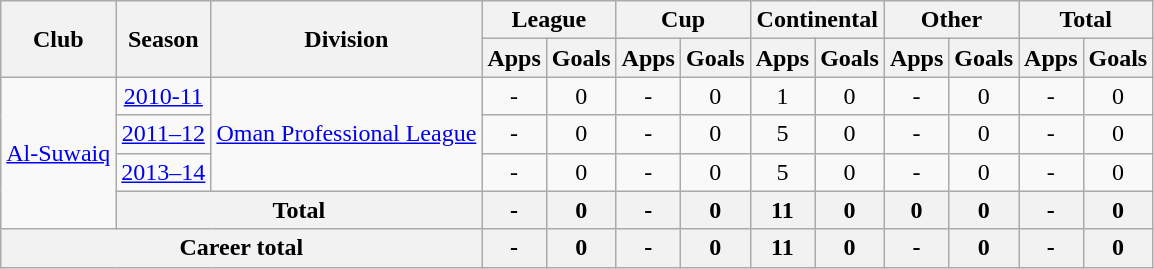<table class="wikitable" style="text-align: center;">
<tr>
<th rowspan="2">Club</th>
<th rowspan="2">Season</th>
<th rowspan="2">Division</th>
<th colspan="2">League</th>
<th colspan="2">Cup</th>
<th colspan="2">Continental</th>
<th colspan="2">Other</th>
<th colspan="2">Total</th>
</tr>
<tr>
<th>Apps</th>
<th>Goals</th>
<th>Apps</th>
<th>Goals</th>
<th>Apps</th>
<th>Goals</th>
<th>Apps</th>
<th>Goals</th>
<th>Apps</th>
<th>Goals</th>
</tr>
<tr>
<td rowspan="4"><a href='#'>Al-Suwaiq</a></td>
<td><a href='#'>2010-11</a></td>
<td rowspan="3"><a href='#'>Oman Professional League</a></td>
<td>-</td>
<td>0</td>
<td>-</td>
<td>0</td>
<td>1</td>
<td>0</td>
<td>-</td>
<td>0</td>
<td>-</td>
<td>0</td>
</tr>
<tr>
<td><a href='#'>2011–12</a></td>
<td>-</td>
<td>0</td>
<td>-</td>
<td>0</td>
<td>5</td>
<td>0</td>
<td>-</td>
<td>0</td>
<td>-</td>
<td>0</td>
</tr>
<tr>
<td><a href='#'>2013–14</a></td>
<td>-</td>
<td>0</td>
<td>-</td>
<td>0</td>
<td>5</td>
<td>0</td>
<td>-</td>
<td>0</td>
<td>-</td>
<td>0</td>
</tr>
<tr>
<th colspan="2">Total</th>
<th>-</th>
<th>0</th>
<th>-</th>
<th>0</th>
<th>11</th>
<th>0</th>
<th>0</th>
<th>0</th>
<th>-</th>
<th>0</th>
</tr>
<tr>
<th colspan="3">Career total</th>
<th>-</th>
<th>0</th>
<th>-</th>
<th>0</th>
<th>11</th>
<th>0</th>
<th>-</th>
<th>0</th>
<th>-</th>
<th>0</th>
</tr>
</table>
